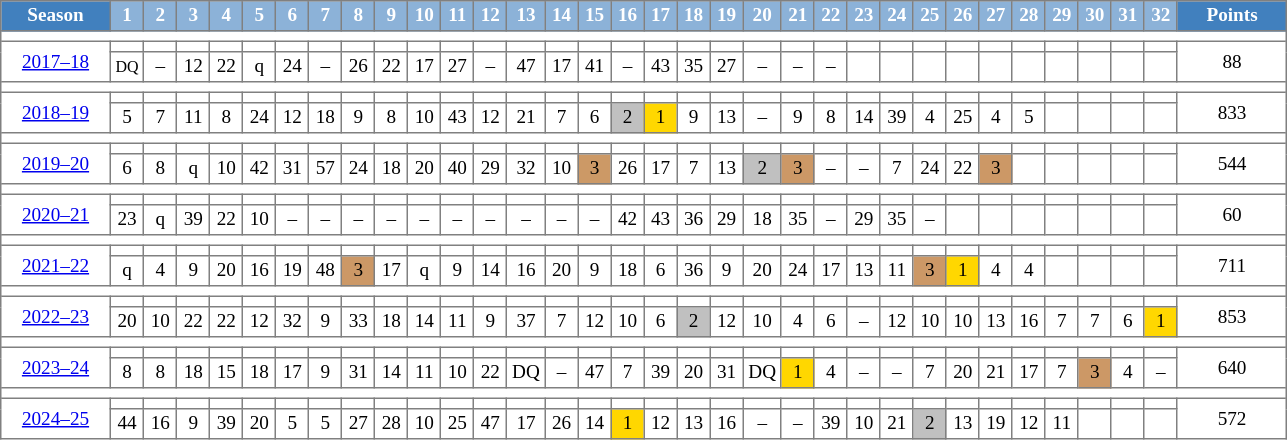<table cellpadding="3" cellspacing="0" border="1" style="background:#ffffff; font-size:80%; line-height:13px; border:grey solid 1px; border-collapse:collapse;">
<tr style="background:#ccc; text-align:center; color:white">
<td style="background:#4180be;" width="65px"><strong>Season</strong></td>
<td style="background:#8CB2D8;" width="15px"><strong>1</strong></td>
<td style="background:#8CB2D8;" width="15px"><strong>2</strong></td>
<td style="background:#8CB2D8;" width="15px"><strong>3</strong></td>
<td style="background:#8CB2D8;" width="15px"><strong>4</strong></td>
<td style="background:#8CB2D8;" width="15px"><strong>5</strong></td>
<td style="background:#8CB2D8;" width="15px"><strong>6</strong></td>
<td style="background:#8CB2D8;" width="15px"><strong>7</strong></td>
<td style="background:#8CB2D8;" width="15px"><strong>8</strong></td>
<td style="background:#8CB2D8;" width="15px"><strong>9</strong></td>
<td style="background:#8CB2D8;" width="15px"><strong>10</strong></td>
<td style="background:#8CB2D8;" width="15px"><strong>11</strong></td>
<td style="background:#8CB2D8;" width="15px"><strong>12</strong></td>
<td style="background:#8CB2D8;" width="15px"><strong>13</strong></td>
<td style="background:#8CB2D8;" width="15px"><strong>14</strong></td>
<td style="background:#8CB2D8;" width="15px"><strong>15</strong></td>
<td style="background:#8CB2D8;" width="15px"><strong>16</strong></td>
<td style="background:#8CB2D8;" width="15px"><strong>17</strong></td>
<td style="background:#8CB2D8;" width="15px"><strong>18</strong></td>
<td style="background:#8CB2D8;" width="15px"><strong>19</strong></td>
<td style="background:#8CB2D8;" width="15px"><strong>20</strong></td>
<td style="background:#8CB2D8;" width="15px"><strong>21</strong></td>
<td style="background:#8CB2D8;" width="15px"><strong>22</strong></td>
<td style="background:#8CB2D8;" width="15px"><strong>23</strong></td>
<td style="background:#8CB2D8;" width="15px"><strong>24</strong></td>
<td style="background:#8CB2D8;" width="15px"><strong>25</strong></td>
<td style="background:#8CB2D8;" width="15px"><strong>26</strong></td>
<td style="background:#8CB2D8;" width="15px"><strong>27</strong></td>
<td style="background:#8CB2D8;" width="15px"><strong>28</strong></td>
<td style="background:#8CB2D8;" width="15px"><strong>29</strong></td>
<td style="background:#8CB2D8;" width="15px"><strong>30</strong></td>
<td style="background:#8CB2D8;" width="15px"><strong>31</strong></td>
<td style="background:#8CB2D8;" width="15px"><strong>32</strong></td>
<td style="background:#4180be;" width="30px"><strong>Points</strong></td>
</tr>
<tr>
<td colspan=34></td>
</tr>
<tr align=center>
<td rowspan="2" style="width:66px;"><a href='#'>2017–18</a></td>
<th></th>
<th></th>
<th></th>
<th></th>
<th></th>
<th></th>
<th></th>
<th></th>
<th></th>
<th></th>
<th></th>
<th></th>
<th></th>
<th></th>
<th></th>
<th></th>
<th></th>
<th></th>
<th></th>
<th></th>
<th></th>
<th></th>
<th></th>
<th></th>
<th></th>
<th></th>
<th></th>
<th></th>
<th></th>
<th></th>
<th></th>
<th></th>
<td rowspan="2" style="width:66px;">88</td>
</tr>
<tr align=center>
<td><small>DQ</small></td>
<td>–</td>
<td>12</td>
<td>22</td>
<td>q</td>
<td>24</td>
<td>–</td>
<td>26</td>
<td>22</td>
<td>17</td>
<td>27</td>
<td>–</td>
<td>47</td>
<td>17</td>
<td>41</td>
<td>–</td>
<td>43</td>
<td>35</td>
<td>27</td>
<td>–</td>
<td>–</td>
<td>–</td>
<td></td>
<td></td>
<td></td>
<td></td>
<td></td>
<td></td>
<td></td>
<td></td>
<td></td>
<td></td>
</tr>
<tr>
<td colspan=34></td>
</tr>
<tr align=center>
<td rowspan="2" style="width:66px;"><a href='#'>2018–19</a></td>
<th></th>
<th></th>
<th></th>
<th></th>
<th></th>
<th></th>
<th></th>
<th></th>
<th></th>
<th></th>
<th></th>
<th></th>
<th></th>
<th></th>
<th></th>
<th></th>
<th></th>
<th></th>
<th></th>
<th></th>
<th></th>
<th></th>
<th></th>
<th></th>
<th></th>
<th></th>
<th></th>
<th></th>
<th></th>
<th></th>
<th></th>
<th></th>
<td rowspan="2" style="width:66px;">833</td>
</tr>
<tr align=center>
<td>5</td>
<td>7</td>
<td>11</td>
<td>8</td>
<td>24</td>
<td>12</td>
<td>18</td>
<td>9</td>
<td>8</td>
<td>10</td>
<td>43</td>
<td>12</td>
<td>21</td>
<td>7</td>
<td>6</td>
<td bgcolor=silver>2</td>
<td bgcolor=gold>1</td>
<td>9</td>
<td>13</td>
<td>–</td>
<td>9</td>
<td>8</td>
<td>14</td>
<td>39</td>
<td>4</td>
<td>25</td>
<td>4</td>
<td>5</td>
<td></td>
<td></td>
<td></td>
<td></td>
</tr>
<tr>
<td colspan=34></td>
</tr>
<tr align=center>
<td rowspan="2" style="width:66px;"><a href='#'>2019–20</a></td>
<th></th>
<th></th>
<th></th>
<th></th>
<th></th>
<th></th>
<th></th>
<th></th>
<th></th>
<th></th>
<th></th>
<th></th>
<th></th>
<th></th>
<th></th>
<th></th>
<th></th>
<th></th>
<th></th>
<th></th>
<th></th>
<th></th>
<th></th>
<th></th>
<th></th>
<th></th>
<th></th>
<th></th>
<th></th>
<th></th>
<th></th>
<th></th>
<td rowspan="2" style="width:66px;">544</td>
</tr>
<tr align=center>
<td>6</td>
<td>8</td>
<td>q</td>
<td>10</td>
<td>42</td>
<td>31</td>
<td>57</td>
<td>24</td>
<td>18</td>
<td>20</td>
<td>40</td>
<td>29</td>
<td>32</td>
<td>10</td>
<td style="background:#c96;">3</td>
<td>26</td>
<td>17</td>
<td>7</td>
<td>13</td>
<td bgcolor=silver>2</td>
<td style="background:#cc9866;">3</td>
<td>–</td>
<td>–</td>
<td>7</td>
<td>24</td>
<td>22</td>
<td style="background:#cc9866;">3</td>
<td></td>
<td></td>
<td></td>
<td></td>
<td></td>
</tr>
<tr>
<td colspan=34></td>
</tr>
<tr align=center>
<td rowspan="2" style="width:66px;"><a href='#'>2020–21</a></td>
<th></th>
<th></th>
<th></th>
<th></th>
<th></th>
<th></th>
<th></th>
<th></th>
<th></th>
<th></th>
<th></th>
<th></th>
<th></th>
<th></th>
<th></th>
<th></th>
<th></th>
<th></th>
<th></th>
<th></th>
<th></th>
<th></th>
<th></th>
<th></th>
<th></th>
<th></th>
<th></th>
<th></th>
<th></th>
<th></th>
<th></th>
<th></th>
<td rowspan="2" style="width:66px;">60</td>
</tr>
<tr align=center>
<td>23</td>
<td>q</td>
<td>39</td>
<td>22</td>
<td>10</td>
<td>–</td>
<td>–</td>
<td>–</td>
<td>–</td>
<td>–</td>
<td>–</td>
<td>–</td>
<td>–</td>
<td>–</td>
<td>–</td>
<td>42</td>
<td>43</td>
<td>36</td>
<td>29</td>
<td>18</td>
<td>35</td>
<td>–</td>
<td>29</td>
<td>35</td>
<td>–</td>
<td></td>
<td></td>
<td></td>
<td></td>
<td></td>
<td></td>
<td></td>
</tr>
<tr>
<td colspan=34></td>
</tr>
<tr align=center>
<td rowspan="2" style="width:66px;"><a href='#'>2021–22</a></td>
<th></th>
<th></th>
<th></th>
<th></th>
<th></th>
<th></th>
<th></th>
<th></th>
<th></th>
<th></th>
<th></th>
<th></th>
<th></th>
<th></th>
<th></th>
<th></th>
<th></th>
<th></th>
<th></th>
<th></th>
<th></th>
<th></th>
<th></th>
<th></th>
<th></th>
<th></th>
<th></th>
<th></th>
<th></th>
<th></th>
<th></th>
<th></th>
<td rowspan="2" style="width:66px;">711</td>
</tr>
<tr align=center>
<td>q</td>
<td>4</td>
<td>9</td>
<td>20</td>
<td>16</td>
<td>19</td>
<td>48</td>
<td style="background:#cc9866;">3</td>
<td>17</td>
<td>q</td>
<td>9</td>
<td>14</td>
<td>16</td>
<td>20</td>
<td>9</td>
<td>18</td>
<td>6</td>
<td>36</td>
<td>9</td>
<td>20</td>
<td>24</td>
<td>17</td>
<td>13</td>
<td>11</td>
<td style="background:#cc9866;">3</td>
<td bgcolor=gold>1</td>
<td>4</td>
<td>4</td>
<td></td>
<td></td>
<td></td>
<td></td>
</tr>
<tr>
<td colspan=34></td>
</tr>
<tr align=center>
<td rowspan="2" style="width:66px;"><a href='#'>2022–23</a></td>
<th></th>
<th></th>
<th></th>
<th></th>
<th></th>
<th></th>
<th></th>
<th></th>
<th></th>
<th></th>
<th></th>
<th></th>
<th></th>
<th></th>
<th></th>
<th></th>
<th></th>
<th></th>
<th></th>
<th></th>
<th></th>
<th></th>
<th></th>
<th></th>
<th></th>
<th></th>
<th></th>
<th></th>
<th></th>
<th></th>
<th></th>
<th></th>
<td rowspan="2" style="width:66px;">853</td>
</tr>
<tr align=center>
<td>20</td>
<td>10</td>
<td>22</td>
<td>22</td>
<td>12</td>
<td>32</td>
<td>9</td>
<td>33</td>
<td>18</td>
<td>14</td>
<td>11</td>
<td>9</td>
<td>37</td>
<td>7</td>
<td>12</td>
<td>10</td>
<td>6</td>
<td bgcolor=silver>2</td>
<td>12</td>
<td>10</td>
<td>4</td>
<td>6</td>
<td>–</td>
<td>12</td>
<td>10</td>
<td>10</td>
<td>13</td>
<td>16</td>
<td>7</td>
<td>7</td>
<td>6</td>
<td bgcolor=gold>1</td>
</tr>
<tr>
<td colspan=34></td>
</tr>
<tr align=center>
<td rowspan="2" style="width:66px;"><a href='#'>2023–24</a></td>
<th></th>
<th></th>
<th></th>
<th></th>
<th></th>
<th></th>
<th></th>
<th></th>
<th></th>
<th></th>
<th></th>
<th></th>
<th></th>
<th></th>
<th></th>
<th></th>
<th></th>
<th></th>
<th></th>
<th></th>
<th></th>
<th></th>
<th></th>
<th></th>
<th></th>
<th></th>
<th></th>
<th></th>
<th></th>
<th></th>
<th></th>
<th></th>
<td rowspan="2" style="width:66px;">640</td>
</tr>
<tr align=center>
<td>8</td>
<td>8</td>
<td>18</td>
<td>15</td>
<td>18</td>
<td>17</td>
<td>9</td>
<td>31</td>
<td>14</td>
<td>11</td>
<td>10</td>
<td>22</td>
<td>DQ</td>
<td>–</td>
<td>47</td>
<td>7</td>
<td>39</td>
<td>20</td>
<td>31</td>
<td>DQ</td>
<td bgcolor=gold>1</td>
<td>4</td>
<td>–</td>
<td>–</td>
<td>7</td>
<td>20</td>
<td>21</td>
<td>17</td>
<td>7</td>
<td style="background:#cc9866;">3</td>
<td>4</td>
<td>–</td>
</tr>
<tr>
<td colspan=34></td>
</tr>
<tr align=center>
<td rowspan="2" style="width:66px;"><a href='#'>2024–25</a></td>
<th></th>
<th></th>
<th></th>
<th></th>
<th></th>
<th></th>
<th></th>
<th></th>
<th></th>
<th></th>
<th></th>
<th></th>
<th></th>
<th></th>
<th></th>
<th></th>
<th></th>
<th></th>
<th></th>
<th></th>
<th></th>
<th></th>
<th></th>
<th></th>
<th></th>
<th></th>
<th></th>
<th></th>
<th></th>
<th></th>
<th></th>
<th></th>
<td rowspan="2" style="width:66px;">572</td>
</tr>
<tr align=center>
<td>44</td>
<td>16</td>
<td>9</td>
<td>39</td>
<td>20</td>
<td>5</td>
<td>5</td>
<td>27</td>
<td>28</td>
<td>10</td>
<td>25</td>
<td>47</td>
<td>17</td>
<td>26</td>
<td>14</td>
<td bgcolor=gold>1</td>
<td>12</td>
<td>13</td>
<td>16</td>
<td>–</td>
<td>–</td>
<td>39</td>
<td>10</td>
<td>21</td>
<td bgcolor=silver>2</td>
<td>13</td>
<td>19</td>
<td>12</td>
<td>11</td>
<td></td>
<td></td>
<td></td>
</tr>
</table>
